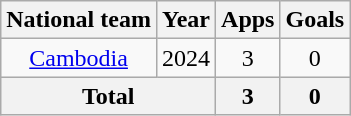<table class="wikitable" style="text-align:center">
<tr>
<th>National team</th>
<th>Year</th>
<th>Apps</th>
<th>Goals</th>
</tr>
<tr>
<td rowspan="1"><a href='#'>Cambodia</a></td>
<td>2024</td>
<td>3</td>
<td>0</td>
</tr>
<tr>
<th colspan=2>Total</th>
<th>3</th>
<th>0</th>
</tr>
</table>
